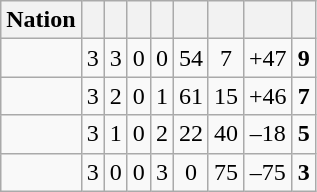<table class="wikitable" style="text-align: center;">
<tr>
<th>Nation</th>
<th></th>
<th></th>
<th></th>
<th></th>
<th></th>
<th></th>
<th></th>
<th></th>
</tr>
<tr>
<td align="left"></td>
<td>3</td>
<td>3</td>
<td>0</td>
<td>0</td>
<td>54</td>
<td>7</td>
<td>+47</td>
<td><strong>9</strong></td>
</tr>
<tr>
<td align="left"></td>
<td>3</td>
<td>2</td>
<td>0</td>
<td>1</td>
<td>61</td>
<td>15</td>
<td>+46</td>
<td><strong>7</strong></td>
</tr>
<tr>
<td align="left"></td>
<td>3</td>
<td>1</td>
<td>0</td>
<td>2</td>
<td>22</td>
<td>40</td>
<td>–18</td>
<td><strong>5</strong></td>
</tr>
<tr>
<td align="left"></td>
<td>3</td>
<td>0</td>
<td>0</td>
<td>3</td>
<td>0</td>
<td>75</td>
<td>–75</td>
<td><strong>3</strong></td>
</tr>
</table>
